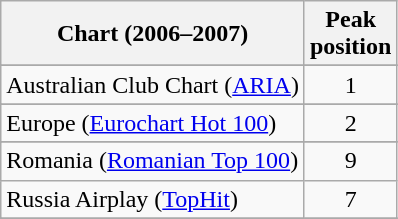<table class="wikitable sortable">
<tr>
<th>Chart (2006–2007)</th>
<th>Peak<br>position</th>
</tr>
<tr>
</tr>
<tr>
<td>Australian Club Chart (<a href='#'>ARIA</a>)</td>
<td align="center">1</td>
</tr>
<tr>
</tr>
<tr>
</tr>
<tr>
</tr>
<tr>
</tr>
<tr>
</tr>
<tr>
</tr>
<tr>
</tr>
<tr>
<td>Europe (<a href='#'>Eurochart Hot 100</a>)</td>
<td align="center">2</td>
</tr>
<tr>
</tr>
<tr>
</tr>
<tr>
</tr>
<tr>
</tr>
<tr>
</tr>
<tr>
</tr>
<tr>
</tr>
<tr>
</tr>
<tr>
</tr>
<tr>
<td>Romania (<a href='#'>Romanian Top 100</a>)</td>
<td align="center">9</td>
</tr>
<tr>
<td>Russia Airplay (<a href='#'>TopHit</a>)</td>
<td align="center">7</td>
</tr>
<tr>
</tr>
<tr>
</tr>
<tr>
</tr>
<tr>
</tr>
<tr>
</tr>
<tr>
</tr>
<tr>
</tr>
<tr>
</tr>
<tr>
</tr>
</table>
